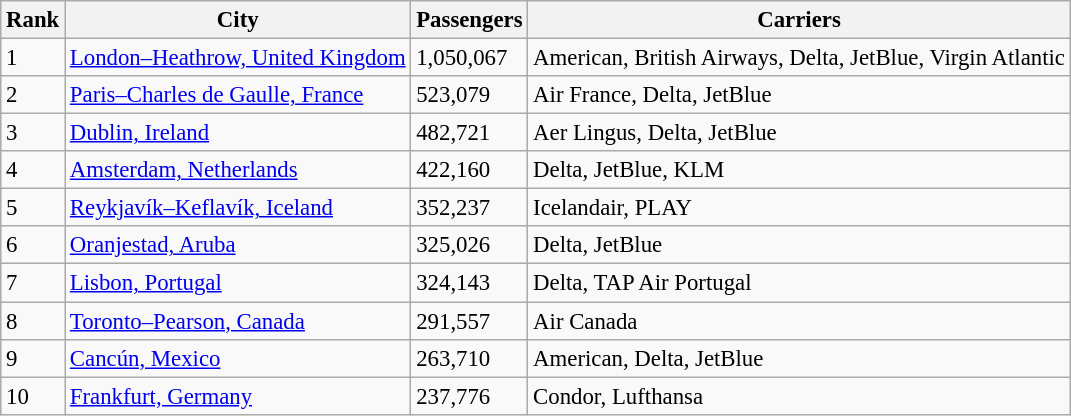<table class="wikitable sortable" style="font-size: 95%" width=align=>
<tr>
<th>Rank</th>
<th>City</th>
<th>Passengers</th>
<th>Carriers</th>
</tr>
<tr>
<td>1</td>
<td> <a href='#'>London–Heathrow, United Kingdom</a></td>
<td>1,050,067</td>
<td>American, British Airways, Delta, JetBlue, Virgin Atlantic</td>
</tr>
<tr>
<td>2</td>
<td> <a href='#'>Paris–Charles de Gaulle, France</a></td>
<td>523,079</td>
<td>Air France, Delta, JetBlue</td>
</tr>
<tr>
<td>3</td>
<td> <a href='#'>Dublin, Ireland</a></td>
<td>482,721</td>
<td>Aer Lingus, Delta, JetBlue</td>
</tr>
<tr>
<td>4</td>
<td> <a href='#'>Amsterdam, Netherlands</a></td>
<td>422,160</td>
<td>Delta, JetBlue, KLM</td>
</tr>
<tr>
<td>5</td>
<td> <a href='#'>Reykjavík–Keflavík, Iceland</a></td>
<td>352,237</td>
<td>Icelandair, PLAY</td>
</tr>
<tr>
<td>6</td>
<td> <a href='#'>Oranjestad, Aruba</a></td>
<td>325,026</td>
<td>Delta, JetBlue</td>
</tr>
<tr>
<td>7</td>
<td> <a href='#'>Lisbon, Portugal</a></td>
<td>324,143</td>
<td>Delta, TAP Air Portugal</td>
</tr>
<tr>
<td>8</td>
<td> <a href='#'>Toronto–Pearson, Canada</a></td>
<td>291,557</td>
<td>Air Canada</td>
</tr>
<tr>
<td>9</td>
<td> <a href='#'>Cancún, Mexico</a></td>
<td>263,710</td>
<td>American, Delta, JetBlue</td>
</tr>
<tr>
<td>10</td>
<td> <a href='#'>Frankfurt, Germany</a></td>
<td>237,776</td>
<td>Condor, Lufthansa</td>
</tr>
</table>
